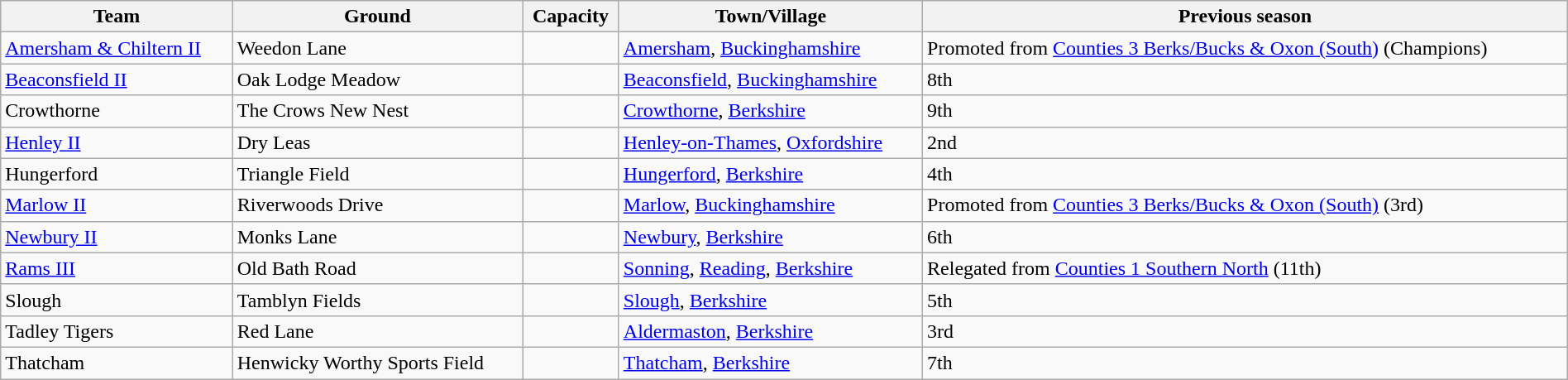<table class="wikitable sortable" width=100%>
<tr>
<th>Team</th>
<th>Ground</th>
<th>Capacity</th>
<th>Town/Village</th>
<th>Previous season</th>
</tr>
<tr>
<td><a href='#'>Amersham & Chiltern II</a></td>
<td>Weedon Lane</td>
<td></td>
<td><a href='#'>Amersham</a>, <a href='#'>Buckinghamshire</a></td>
<td>Promoted from <a href='#'>Counties 3 Berks/Bucks & Oxon (South)</a> (Champions)</td>
</tr>
<tr>
<td><a href='#'>Beaconsfield II</a></td>
<td>Oak Lodge Meadow</td>
<td></td>
<td><a href='#'>Beaconsfield</a>, <a href='#'>Buckinghamshire</a></td>
<td>8th</td>
</tr>
<tr>
<td Crowthorne RFC>Crowthorne</td>
<td>The Crows New Nest</td>
<td></td>
<td><a href='#'>Crowthorne</a>, <a href='#'>Berkshire</a></td>
<td>9th</td>
</tr>
<tr>
<td><a href='#'>Henley II</a></td>
<td>Dry Leas</td>
<td></td>
<td><a href='#'>Henley-on-Thames</a>, <a href='#'>Oxfordshire</a></td>
<td>2nd</td>
</tr>
<tr>
<td>Hungerford</td>
<td>Triangle Field</td>
<td></td>
<td><a href='#'>Hungerford</a>, <a href='#'>Berkshire</a></td>
<td>4th</td>
</tr>
<tr>
<td><a href='#'>Marlow II</a></td>
<td>Riverwoods Drive</td>
<td></td>
<td><a href='#'>Marlow</a>, <a href='#'>Buckinghamshire</a></td>
<td>Promoted from <a href='#'>Counties 3 Berks/Bucks & Oxon (South)</a> (3rd)</td>
</tr>
<tr>
<td><a href='#'>Newbury II</a></td>
<td>Monks Lane</td>
<td></td>
<td><a href='#'>Newbury</a>, <a href='#'>Berkshire</a></td>
<td>6th</td>
</tr>
<tr>
<td><a href='#'>Rams III</a></td>
<td>Old Bath Road</td>
<td></td>
<td><a href='#'>Sonning</a>, <a href='#'>Reading</a>, <a href='#'>Berkshire</a></td>
<td>Relegated from <a href='#'>Counties 1 Southern North</a> (11th)</td>
</tr>
<tr>
<td>Slough</td>
<td>Tamblyn Fields</td>
<td></td>
<td><a href='#'>Slough</a>, <a href='#'>Berkshire</a></td>
<td>5th</td>
</tr>
<tr>
<td>Tadley Tigers</td>
<td>Red Lane</td>
<td></td>
<td><a href='#'>Aldermaston</a>, <a href='#'>Berkshire</a></td>
<td>3rd</td>
</tr>
<tr>
<td>Thatcham</td>
<td>Henwicky Worthy Sports Field</td>
<td></td>
<td><a href='#'>Thatcham</a>, <a href='#'>Berkshire</a></td>
<td>7th</td>
</tr>
</table>
